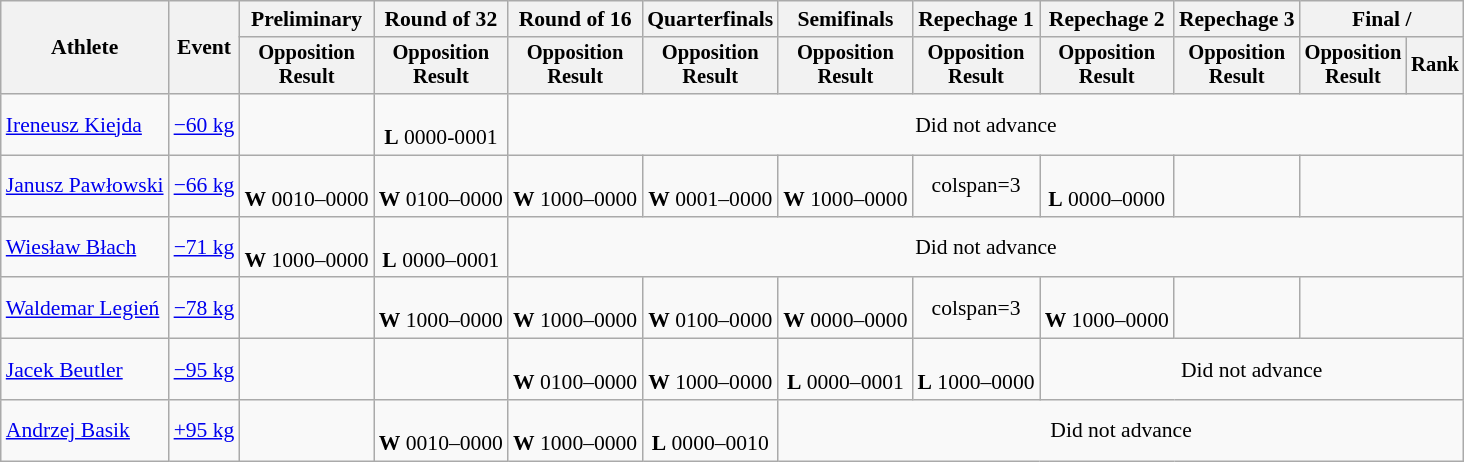<table class="wikitable" style="font-size:90%">
<tr>
<th rowspan="2">Athlete</th>
<th rowspan="2">Event</th>
<th>Preliminary</th>
<th>Round of 32</th>
<th>Round of 16</th>
<th>Quarterfinals</th>
<th>Semifinals</th>
<th>Repechage 1</th>
<th>Repechage 2</th>
<th>Repechage 3</th>
<th colspan=2>Final / </th>
</tr>
<tr style="font-size:95%">
<th>Opposition<br>Result</th>
<th>Opposition<br>Result</th>
<th>Opposition<br>Result</th>
<th>Opposition<br>Result</th>
<th>Opposition<br>Result</th>
<th>Opposition<br>Result</th>
<th>Opposition<br>Result</th>
<th>Opposition<br>Result</th>
<th>Opposition<br>Result</th>
<th>Rank</th>
</tr>
<tr align=center>
<td align=left><a href='#'>Ireneusz Kiejda</a></td>
<td align=left><a href='#'>−60 kg</a></td>
<td></td>
<td><br><strong>L</strong> 0000-0001</td>
<td colspan=8>Did not advance</td>
</tr>
<tr align=center>
<td align=left><a href='#'>Janusz Pawłowski</a></td>
<td align=left><a href='#'>−66 kg</a></td>
<td><br><strong>W</strong> 0010–0000</td>
<td><br><strong>W</strong> 0100–0000</td>
<td><br><strong>W</strong> 1000–0000</td>
<td><br><strong>W</strong> 0001–0000</td>
<td><br><strong>W</strong> 1000–0000</td>
<td>colspan=3 </td>
<td><br><strong>L</strong> 0000–0000</td>
<td></td>
</tr>
<tr align=center>
<td align=left><a href='#'>Wiesław Błach</a></td>
<td align=left><a href='#'>−71 kg</a></td>
<td><br><strong>W</strong> 1000–0000</td>
<td><br><strong>L</strong> 0000–0001</td>
<td colspan=8>Did not advance</td>
</tr>
<tr align=center>
<td align=left><a href='#'>Waldemar Legień</a></td>
<td align=left><a href='#'>−78 kg</a></td>
<td></td>
<td><br><strong>W</strong> 1000–0000</td>
<td><br><strong>W</strong> 1000–0000</td>
<td><br><strong>W</strong> 0100–0000</td>
<td><br><strong>W</strong> 0000–0000</td>
<td>colspan=3 </td>
<td><br><strong>W</strong> 1000–0000</td>
<td></td>
</tr>
<tr align=center>
<td align=left><a href='#'>Jacek Beutler</a></td>
<td align=left><a href='#'>−95 kg</a></td>
<td></td>
<td></td>
<td><br><strong>W</strong> 0100–0000</td>
<td><br><strong>W</strong> 1000–0000</td>
<td><br><strong>L</strong> 0000–0001</td>
<td><br><strong>L</strong> 1000–0000</td>
<td colspan=5>Did not advance</td>
</tr>
<tr align=center>
<td align=left><a href='#'>Andrzej Basik</a></td>
<td align=left><a href='#'>+95 kg</a></td>
<td></td>
<td><br><strong>W</strong> 0010–0000</td>
<td><br><strong>W</strong> 1000–0000</td>
<td><br><strong>L</strong> 0000–0010</td>
<td colspan=7>Did not advance</td>
</tr>
</table>
